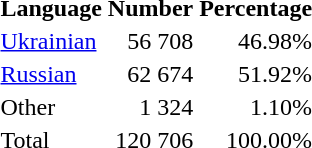<table class="standard">
<tr>
<th>Language</th>
<th>Number</th>
<th>Percentage</th>
</tr>
<tr>
<td><a href='#'>Ukrainian</a></td>
<td align="right">56 708</td>
<td align="right">46.98%</td>
</tr>
<tr>
<td><a href='#'>Russian</a></td>
<td align="right">62 674</td>
<td align="right">51.92%</td>
</tr>
<tr>
<td>Other</td>
<td align="right">1 324</td>
<td align="right">1.10%</td>
</tr>
<tr>
<td>Total</td>
<td align="right">120 706</td>
<td align="right">100.00%</td>
</tr>
</table>
